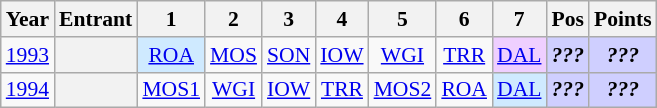<table class="wikitable" style="text-align:center; font-size:90%">
<tr>
<th>Year</th>
<th>Entrant</th>
<th>1</th>
<th>2</th>
<th>3</th>
<th>4</th>
<th>5</th>
<th>6</th>
<th>7</th>
<th>Pos</th>
<th>Points</th>
</tr>
<tr>
<td><a href='#'>1993</a></td>
<th></th>
<td style="background-color:#CFEAFF"><a href='#'>ROA</a><br></td>
<td><a href='#'>MOS</a></td>
<td><a href='#'>SON</a></td>
<td><a href='#'>IOW</a></td>
<td><a href='#'>WGI</a></td>
<td><a href='#'>TRR</a></td>
<td style="background-color:#EFCFFF"><a href='#'>DAL</a><br></td>
<td style="background-color:#CFCFFF"><strong><em>???</em></strong></td>
<td style="background-color:#CFCFFF"><strong><em>???</em></strong></td>
</tr>
<tr>
<td><a href='#'>1994</a></td>
<th></th>
<td><a href='#'>MOS1</a></td>
<td><a href='#'>WGI</a></td>
<td><a href='#'>IOW</a></td>
<td><a href='#'>TRR</a></td>
<td><a href='#'>MOS2</a></td>
<td><a href='#'>ROA</a></td>
<td style="background-color:#CFEAFF"><a href='#'>DAL</a><br></td>
<td style="background-color:#CFCFFF"><strong><em>???</em></strong></td>
<td style="background-color:#CFCFFF"><strong><em>???</em></strong></td>
</tr>
</table>
